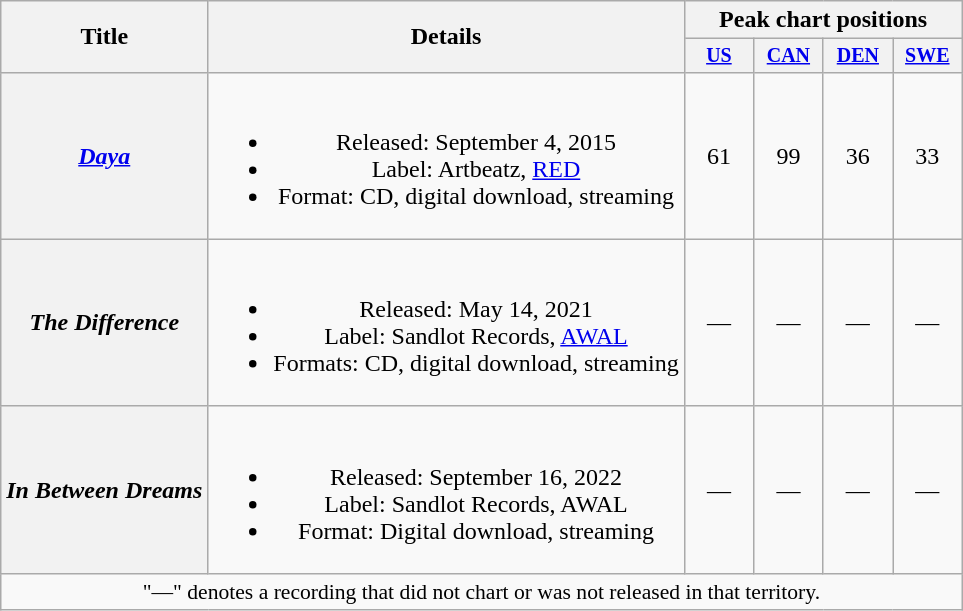<table class="wikitable plainrowheaders" style="text-align:center">
<tr>
<th scope="col" rowspan="2">Title</th>
<th scope="col" rowspan="2">Details</th>
<th scope="col" colspan="4">Peak chart positions</th>
</tr>
<tr style="font-size:smaller;">
<th scope="col" style="width:3em;"><a href='#'>US</a><br></th>
<th scope="col" style="width:3em;"><a href='#'>CAN</a><br></th>
<th scope="col" style="width:3em;"><a href='#'>DEN</a><br></th>
<th scope="col" style="width:3em;"><a href='#'>SWE</a><br></th>
</tr>
<tr>
<th scope="row"><em><a href='#'>Daya</a></em></th>
<td><br><ul><li>Released: September 4, 2015</li><li>Label: Artbeatz, <a href='#'>RED</a></li><li>Format: CD, digital download, streaming</li></ul></td>
<td>61</td>
<td>99</td>
<td>36</td>
<td>33</td>
</tr>
<tr>
<th scope="row"><em>The Difference</em></th>
<td><br><ul><li>Released: May 14, 2021</li><li>Label: Sandlot Records, <a href='#'>AWAL</a></li><li>Formats: CD, digital download, streaming</li></ul></td>
<td>—</td>
<td>—</td>
<td>—</td>
<td>—</td>
</tr>
<tr>
<th scope="row"><em>In Between Dreams</em></th>
<td><br><ul><li>Released: September 16, 2022</li><li>Label: Sandlot Records, AWAL</li><li>Format: Digital download, streaming</li></ul></td>
<td>—</td>
<td>—</td>
<td>—</td>
<td>—</td>
</tr>
<tr>
<td colspan="15" style="font-size:90%">"—" denotes a recording that did not chart or was not released in that territory.</td>
</tr>
</table>
